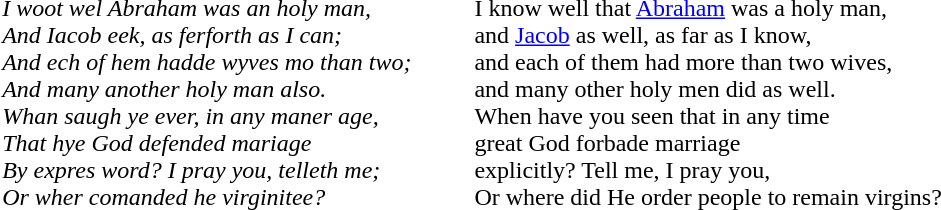<table align="center" cellpadding="20px">
<tr>
<td><em>I woot wel Abraham was an holy man, <br> And Iacob eek, as ferforth as I can; <br> And ech of hem hadde wyves mo than two; <br> And many another holy man also. <br> Whan saugh ye ever, in any maner age, <br> That hye God defended mariage <br> By expres word? I pray you, telleth me; <br> Or wher comanded he virginitee?</em></td>
<td>I know well that <a href='#'>Abraham</a> was a holy man, <br> and <a href='#'>Jacob</a> as well, as far as I know, <br> and each of them had more than two wives, <br> and many other holy men did as well. <br> When have you seen that in any time <br> great God forbade marriage <br> explicitly? Tell me, I pray you, <br> Or where did He order people to remain virgins?</td>
</tr>
</table>
